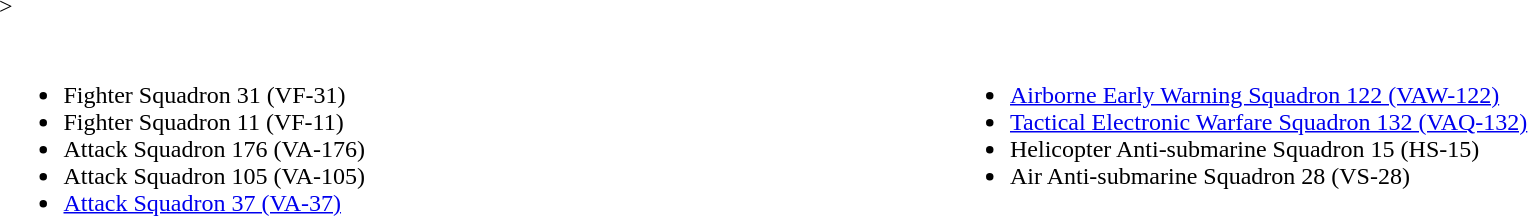<table width="100%">>
<tr>
<th colspan=2></th>
</tr>
<tr>
<td width="50%" valign="top"><br><ul><li>Fighter Squadron 31 (VF-31)</li><li>Fighter Squadron 11 (VF-11)</li><li>Attack Squadron 176 (VA-176)</li><li>Attack Squadron 105 (VA-105)</li><li><a href='#'>Attack Squadron 37 (VA-37)</a></li></ul></td>
<td width="50%" valign="top"><br><ul><li><a href='#'>Airborne Early Warning Squadron 122 (VAW-122)</a></li><li><a href='#'>Tactical Electronic Warfare Squadron 132 (VAQ-132)</a></li><li>Helicopter Anti-submarine Squadron 15 (HS-15)</li><li>Air Anti-submarine Squadron 28 (VS-28)</li></ul></td>
</tr>
</table>
